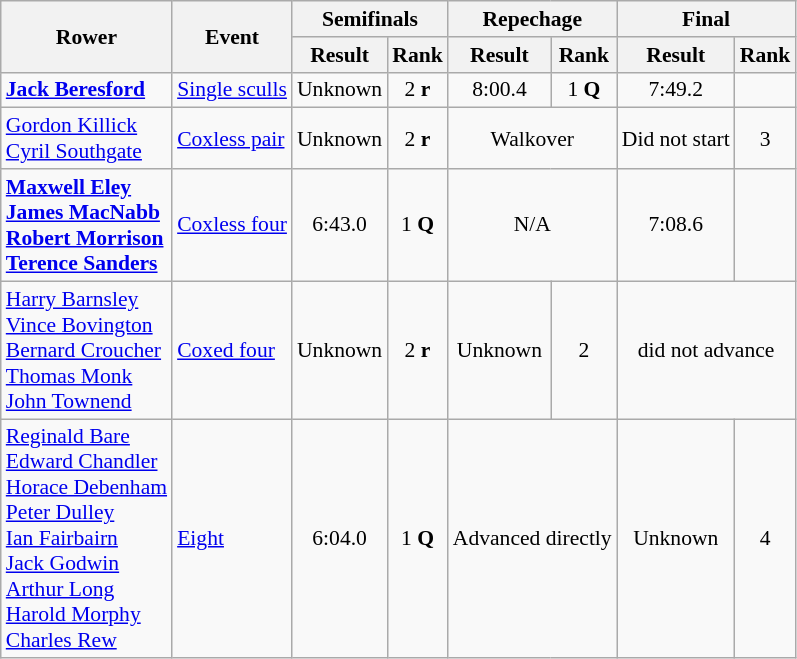<table class=wikitable style="font-size:90%">
<tr>
<th rowspan=2>Rower</th>
<th rowspan=2>Event</th>
<th colspan=2>Semifinals</th>
<th colspan=2>Repechage</th>
<th colspan=2>Final</th>
</tr>
<tr>
<th>Result</th>
<th>Rank</th>
<th>Result</th>
<th>Rank</th>
<th>Result</th>
<th>Rank</th>
</tr>
<tr>
<td><strong><a href='#'>Jack Beresford</a></strong></td>
<td><a href='#'>Single sculls</a></td>
<td align=center>Unknown</td>
<td align=center>2 <strong>r</strong></td>
<td align=center>8:00.4</td>
<td align=center>1 <strong>Q</strong></td>
<td align=center>7:49.2</td>
<td align=center></td>
</tr>
<tr>
<td><a href='#'>Gordon Killick</a> <br> <a href='#'>Cyril Southgate</a></td>
<td><a href='#'>Coxless pair</a></td>
<td align=center>Unknown</td>
<td align=center>2 <strong>r</strong></td>
<td align=center colspan=2>Walkover</td>
<td align=center>Did not start</td>
<td align=center>3</td>
</tr>
<tr>
<td><strong><a href='#'>Maxwell Eley</a> <br> <a href='#'>James MacNabb</a> <br> <a href='#'>Robert Morrison</a> <br> <a href='#'>Terence Sanders</a></strong></td>
<td><a href='#'>Coxless four</a></td>
<td align=center>6:43.0</td>
<td align=center>1 <strong>Q</strong></td>
<td align=center colspan=2>N/A</td>
<td align=center>7:08.6</td>
<td align=center></td>
</tr>
<tr>
<td><a href='#'>Harry Barnsley</a> <br> <a href='#'>Vince Bovington</a> <br> <a href='#'>Bernard Croucher</a> <br> <a href='#'>Thomas Monk</a> <br> <a href='#'>John Townend</a></td>
<td><a href='#'>Coxed four</a></td>
<td align=center>Unknown</td>
<td align=center>2 <strong>r</strong></td>
<td align=center>Unknown</td>
<td align=center>2</td>
<td align=center colspan=2>did not advance</td>
</tr>
<tr>
<td><a href='#'>Reginald Bare</a> <br> <a href='#'>Edward Chandler</a> <br> <a href='#'>Horace Debenham</a> <br> <a href='#'>Peter Dulley</a> <br> <a href='#'>Ian Fairbairn</a> <br> <a href='#'>Jack Godwin</a> <br> <a href='#'>Arthur Long</a> <br> <a href='#'>Harold Morphy</a> <br> <a href='#'>Charles Rew</a></td>
<td><a href='#'>Eight</a></td>
<td align=center>6:04.0</td>
<td align=center>1 <strong>Q</strong></td>
<td align=center colspan=2>Advanced directly</td>
<td align=center>Unknown</td>
<td align=center>4</td>
</tr>
</table>
